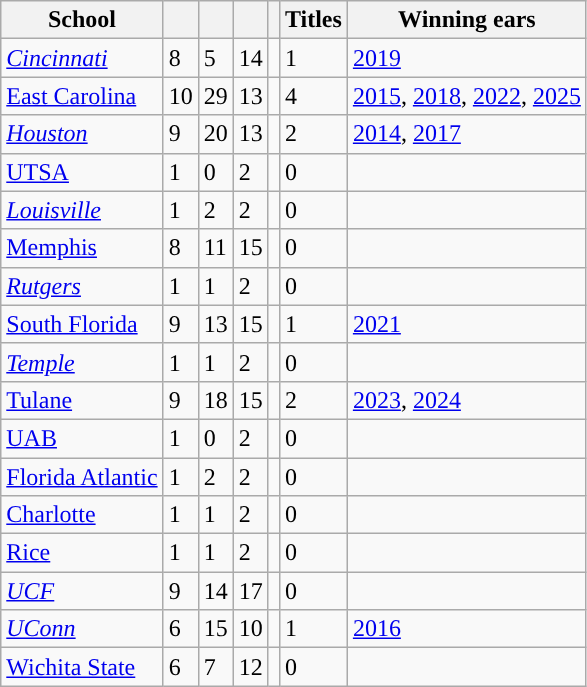<table class="wikitable sortable">
<tr>
<th width=px>School</th>
<th width=px></th>
<th width=px></th>
<th width=px></th>
<th width=px></th>
<th width=px>Titles</th>
<th width=px>Winning ears</th>
</tr>
<tr>
<td><em><a href='#'>Cincinnati</a></em></td>
<td>8</td>
<td>5</td>
<td>14</td>
<td></td>
<td>1</td>
<td><a href='#'>2019</a></td>
</tr>
<tr>
<td><a href='#'>East Carolina</a></td>
<td>10</td>
<td>29</td>
<td>13</td>
<td></td>
<td>4</td>
<td><a href='#'>2015</a>, <a href='#'>2018</a>, <a href='#'>2022</a>, <a href='#'>2025</a></td>
</tr>
<tr>
<td><em><a href='#'>Houston</a></em></td>
<td>9</td>
<td>20</td>
<td>13</td>
<td></td>
<td>2</td>
<td><a href='#'>2014</a>, <a href='#'>2017</a></td>
</tr>
<tr>
<td><a href='#'>UTSA</a></td>
<td>1</td>
<td>0</td>
<td>2</td>
<td></td>
<td>0</td>
<td></td>
</tr>
<tr>
<td><em><a href='#'>Louisville</a></em></td>
<td>1</td>
<td>2</td>
<td>2</td>
<td></td>
<td>0</td>
<td></td>
</tr>
<tr>
<td><a href='#'>Memphis</a></td>
<td>8</td>
<td>11</td>
<td>15</td>
<td></td>
<td>0</td>
<td></td>
</tr>
<tr>
<td><em><a href='#'>Rutgers</a></em></td>
<td>1</td>
<td>1</td>
<td>2</td>
<td></td>
<td>0</td>
<td></td>
</tr>
<tr>
<td><a href='#'>South Florida</a></td>
<td>9</td>
<td>13</td>
<td>15</td>
<td></td>
<td>1</td>
<td><a href='#'>2021</a></td>
</tr>
<tr>
<td><em><a href='#'>Temple</a></em></td>
<td>1</td>
<td>1</td>
<td>2</td>
<td></td>
<td>0</td>
<td></td>
</tr>
<tr>
<td><a href='#'>Tulane</a></td>
<td>9</td>
<td>18</td>
<td>15</td>
<td></td>
<td>2</td>
<td><a href='#'>2023</a>, <a href='#'>2024</a></td>
</tr>
<tr>
<td><a href='#'>UAB</a></td>
<td>1</td>
<td>0</td>
<td>2</td>
<td></td>
<td>0</td>
<td></td>
</tr>
<tr>
<td><a href='#'>Florida Atlantic</a></td>
<td>1</td>
<td>2</td>
<td>2</td>
<td></td>
<td>0</td>
<td></td>
</tr>
<tr>
<td><a href='#'>Charlotte</a></td>
<td>1</td>
<td>1</td>
<td>2</td>
<td></td>
<td>0</td>
<td></td>
</tr>
<tr>
<td><a href='#'>Rice</a></td>
<td>1</td>
<td>1</td>
<td>2</td>
<td></td>
<td>0</td>
<td></td>
</tr>
<tr>
<td><em><a href='#'>UCF</a></em></td>
<td>9</td>
<td>14</td>
<td>17</td>
<td></td>
<td>0</td>
<td></td>
</tr>
<tr>
<td><em><a href='#'>UConn</a></em></td>
<td>6</td>
<td>15</td>
<td>10</td>
<td></td>
<td>1</td>
<td><a href='#'>2016</a></td>
</tr>
<tr>
<td><a href='#'>Wichita State</a></td>
<td>6</td>
<td>7</td>
<td>12</td>
<td></td>
<td>0</td>
<td></td>
</tr>
</table>
